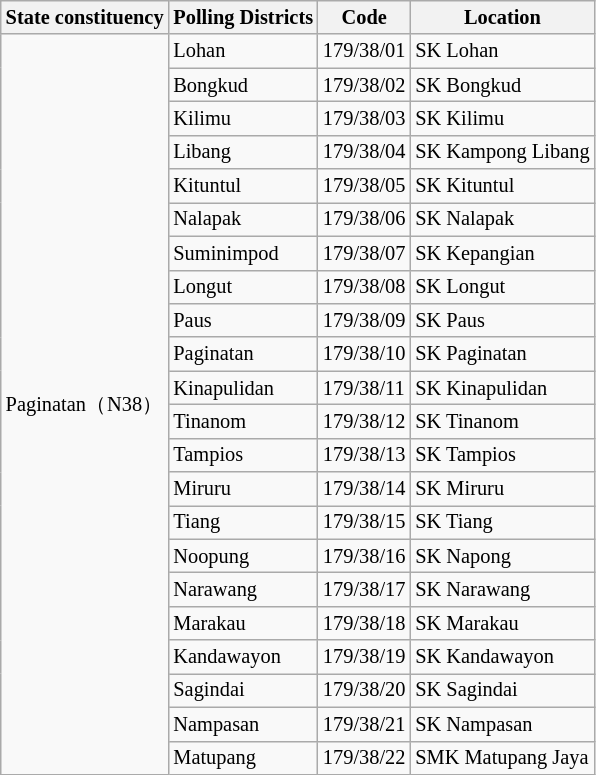<table class="wikitable sortable mw-collapsible" style="white-space:nowrap;font-size:85%">
<tr>
<th>State constituency</th>
<th>Polling Districts</th>
<th>Code</th>
<th>Location</th>
</tr>
<tr>
<td rowspan="22">Paginatan（N38）</td>
<td>Lohan</td>
<td>179/38/01</td>
<td>SK Lohan</td>
</tr>
<tr>
<td>Bongkud</td>
<td>179/38/02</td>
<td>SK Bongkud</td>
</tr>
<tr>
<td>Kilimu</td>
<td>179/38/03</td>
<td>SK Kilimu</td>
</tr>
<tr>
<td>Libang</td>
<td>179/38/04</td>
<td>SK Kampong Libang</td>
</tr>
<tr>
<td>Kituntul</td>
<td>179/38/05</td>
<td>SK Kituntul</td>
</tr>
<tr>
<td>Nalapak</td>
<td>179/38/06</td>
<td>SK Nalapak</td>
</tr>
<tr>
<td>Suminimpod</td>
<td>179/38/07</td>
<td>SK Kepangian</td>
</tr>
<tr>
<td>Longut</td>
<td>179/38/08</td>
<td>SK Longut</td>
</tr>
<tr>
<td>Paus</td>
<td>179/38/09</td>
<td>SK Paus</td>
</tr>
<tr>
<td>Paginatan</td>
<td>179/38/10</td>
<td>SK Paginatan</td>
</tr>
<tr>
<td>Kinapulidan</td>
<td>179/38/11</td>
<td>SK Kinapulidan</td>
</tr>
<tr>
<td>Tinanom</td>
<td>179/38/12</td>
<td>SK Tinanom</td>
</tr>
<tr>
<td>Tampios</td>
<td>179/38/13</td>
<td>SK Tampios</td>
</tr>
<tr>
<td>Miruru</td>
<td>179/38/14</td>
<td>SK Miruru</td>
</tr>
<tr>
<td>Tiang</td>
<td>179/38/15</td>
<td>SK Tiang</td>
</tr>
<tr>
<td>Noopung</td>
<td>179/38/16</td>
<td>SK Napong</td>
</tr>
<tr>
<td>Narawang</td>
<td>179/38/17</td>
<td>SK Narawang</td>
</tr>
<tr>
<td>Marakau</td>
<td>179/38/18</td>
<td>SK Marakau</td>
</tr>
<tr>
<td>Kandawayon</td>
<td>179/38/19</td>
<td>SK Kandawayon</td>
</tr>
<tr>
<td>Sagindai</td>
<td>179/38/20</td>
<td>SK Sagindai</td>
</tr>
<tr>
<td>Nampasan</td>
<td>179/38/21</td>
<td>SK Nampasan</td>
</tr>
<tr>
<td>Matupang</td>
<td>179/38/22</td>
<td>SMK Matupang Jaya</td>
</tr>
</table>
